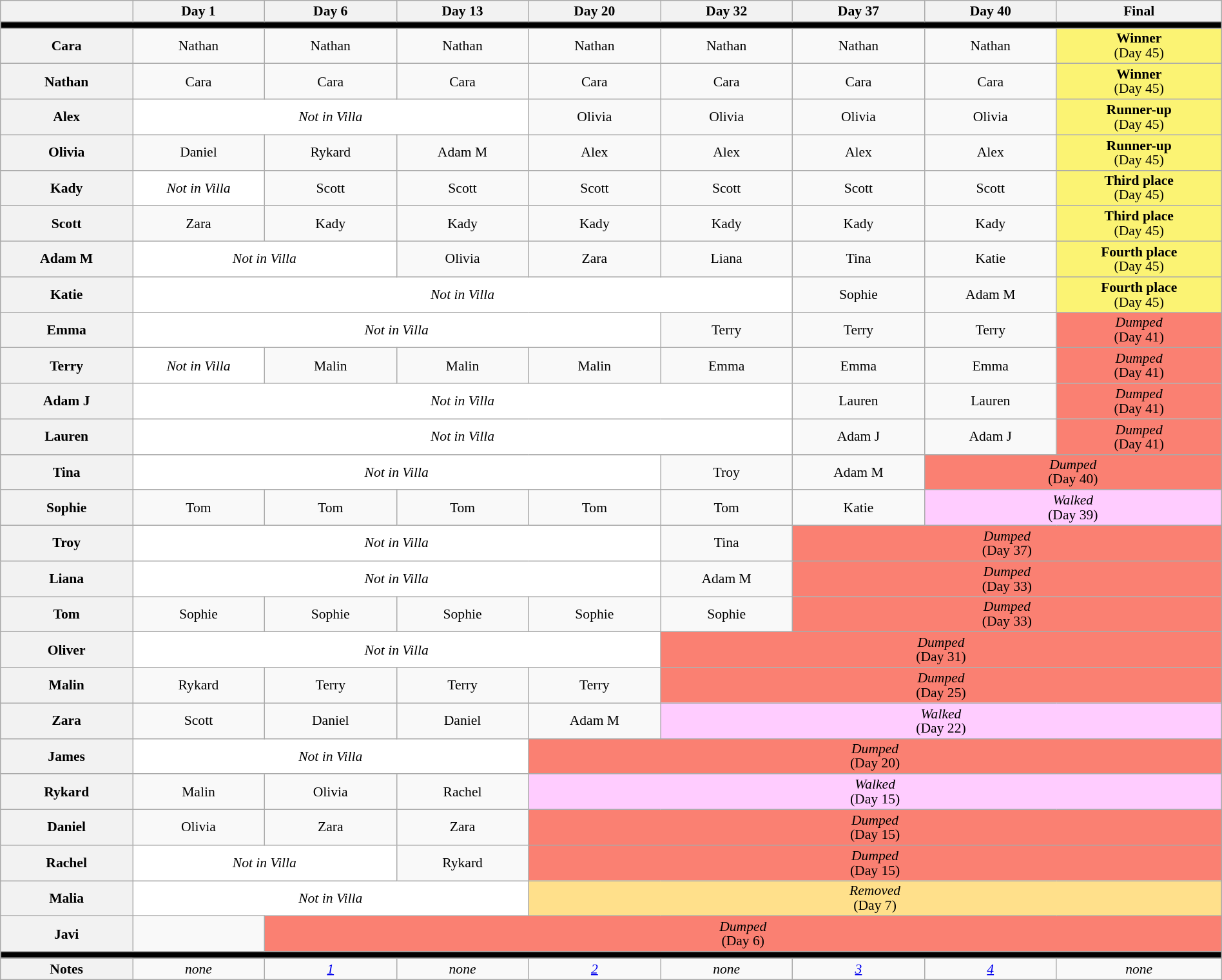<table class="wikitable nowrap" style="text-align:center; font-size:90%; line-height:15px; width:100%">
<tr>
<th style="width:8%"></th>
<th style="width:8%">Day 1</th>
<th style="width:8%">Day 6</th>
<th style="width:8%">Day 13</th>
<th style="width:8%">Day 20</th>
<th style="width:8%">Day 32</th>
<th style="width:8%">Day 37</th>
<th style="width:8%">Day 40</th>
<th style="width:10%">Final</th>
</tr>
<tr>
<th style="background:#000" colspan="9"></th>
</tr>
<tr>
<th>Cara</th>
<td>Nathan</td>
<td>Nathan</td>
<td>Nathan</td>
<td>Nathan</td>
<td>Nathan</td>
<td>Nathan</td>
<td>Nathan</td>
<td style="background:#FBF373"><strong>Winner</strong><br> (Day 45)</td>
</tr>
<tr>
<th>Nathan</th>
<td>Cara</td>
<td>Cara</td>
<td>Cara</td>
<td>Cara</td>
<td>Cara</td>
<td>Cara</td>
<td>Cara</td>
<td style="background:#FBF373"><strong>Winner</strong><br> (Day 45)</td>
</tr>
<tr>
<th>Alex</th>
<td colspan="3" style="background:#fff;"><em>Not in Villa</em></td>
<td>Olivia</td>
<td>Olivia</td>
<td>Olivia</td>
<td>Olivia</td>
<td style="background:#FBF373"><strong>Runner-up</strong><br> (Day 45)</td>
</tr>
<tr>
<th>Olivia</th>
<td>Daniel</td>
<td>Rykard</td>
<td>Adam M</td>
<td>Alex</td>
<td>Alex</td>
<td>Alex</td>
<td>Alex</td>
<td style="background:#FBF373"><strong>Runner-up</strong><br> (Day 45)</td>
</tr>
<tr>
<th>Kady</th>
<td style="background:#fff;"><em>Not in Villa</em></td>
<td>Scott</td>
<td>Scott</td>
<td>Scott</td>
<td>Scott</td>
<td>Scott</td>
<td>Scott</td>
<td style="background:#FBF373"><strong>Third place</strong><br> (Day 45)</td>
</tr>
<tr>
<th>Scott</th>
<td>Zara</td>
<td>Kady</td>
<td>Kady</td>
<td>Kady</td>
<td>Kady</td>
<td>Kady</td>
<td>Kady</td>
<td style="background:#FBF373"><strong>Third place</strong><br> (Day 45)</td>
</tr>
<tr>
<th>Adam M</th>
<td colspan="2" style="background:#fff;"><em>Not in Villa</em></td>
<td>Olivia</td>
<td>Zara</td>
<td>Liana</td>
<td>Tina</td>
<td>Katie</td>
<td style="background:#FBF373"><strong>Fourth place</strong><br> (Day 45)</td>
</tr>
<tr>
<th>Katie</th>
<td colspan="5" style="background:#fff;"><em>Not in Villa</em></td>
<td>Sophie</td>
<td>Adam M</td>
<td style="background:#FBF373"><strong>Fourth place</strong><br> (Day 45)</td>
</tr>
<tr>
<th>Emma</th>
<td colspan="4" style="background:#fff;"><em>Not in Villa</em></td>
<td>Terry</td>
<td>Terry</td>
<td>Terry</td>
<td style="background:salmon;"><em>Dumped</em><br> (Day 41)</td>
</tr>
<tr>
<th>Terry</th>
<td style="background:#fff;"><em>Not in Villa</em></td>
<td>Malin</td>
<td>Malin</td>
<td>Malin</td>
<td>Emma</td>
<td>Emma</td>
<td>Emma</td>
<td style="background:salmon;"><em>Dumped</em><br> (Day 41)</td>
</tr>
<tr>
<th>Adam J</th>
<td colspan="5" style="background:#fff;"><em>Not in Villa</em></td>
<td>Lauren</td>
<td>Lauren</td>
<td style="background:salmon;"><em>Dumped</em><br> (Day 41)</td>
</tr>
<tr>
<th>Lauren</th>
<td colspan="5" style="background:#fff;"><em>Not in Villa</em></td>
<td>Adam J</td>
<td>Adam J</td>
<td style="background:salmon;"><em>Dumped</em><br> (Day 41)</td>
</tr>
<tr>
<th>Tina</th>
<td colspan="4" style="background:#fff;"><em>Not in Villa</em></td>
<td>Troy</td>
<td>Adam M</td>
<td colspan="2" style="background:salmon;"><em>Dumped</em><br> (Day 40)</td>
</tr>
<tr>
<th>Sophie</th>
<td>Tom</td>
<td>Tom</td>
<td>Tom</td>
<td>Tom</td>
<td>Tom</td>
<td>Katie</td>
<td colspan="2" style="background:#FCF"><em>Walked</em><br> (Day 39)</td>
</tr>
<tr>
<th>Troy</th>
<td colspan="4" style="background:#fff;"><em>Not in Villa</em></td>
<td>Tina</td>
<td colspan="3" style="background:salmon;"><em>Dumped</em><br> (Day 37)</td>
</tr>
<tr>
<th>Liana</th>
<td colspan="4" style="background:#fff;"><em>Not in Villa</em></td>
<td>Adam M</td>
<td colspan="3" style="background:salmon;"><em>Dumped</em><br> (Day 33)</td>
</tr>
<tr>
<th>Tom</th>
<td>Sophie</td>
<td>Sophie</td>
<td>Sophie</td>
<td>Sophie</td>
<td>Sophie</td>
<td colspan="3" style="background:salmon;"><em>Dumped</em><br> (Day 33)</td>
</tr>
<tr>
<th>Oliver</th>
<td colspan="4" style="background:#fff;"><em>Not in Villa</em></td>
<td colspan="4" style="background:salmon;"><em>Dumped</em><br> (Day 31)</td>
</tr>
<tr>
<th>Malin</th>
<td>Rykard</td>
<td>Terry</td>
<td>Terry</td>
<td>Terry</td>
<td colspan="4" style="background:salmon;"><em>Dumped</em><br> (Day 25)</td>
</tr>
<tr>
<th>Zara</th>
<td>Scott</td>
<td>Daniel</td>
<td>Daniel</td>
<td>Adam M</td>
<td colspan="4" style="background:#FCF"><em>Walked</em><br> (Day 22)</td>
</tr>
<tr>
<th>James</th>
<td colspan="3" style="background:#fff;"><em>Not in Villa</em></td>
<td colspan="5" style="background:salmon;"><em>Dumped</em><br> (Day 20)</td>
</tr>
<tr>
<th>Rykard</th>
<td>Malin</td>
<td>Olivia</td>
<td>Rachel</td>
<td colspan="5" style="background:#FCF"><em>Walked</em><br> (Day 15)</td>
</tr>
<tr>
<th>Daniel</th>
<td>Olivia</td>
<td>Zara</td>
<td>Zara</td>
<td colspan="5" style="background:salmon;"><em>Dumped</em><br> (Day 15)</td>
</tr>
<tr>
<th>Rachel</th>
<td colspan="2" style="background:#fff;"><em>Not in Villa</em></td>
<td>Rykard</td>
<td colspan="5" style="background:salmon;"><em>Dumped</em><br> (Day 15)</td>
</tr>
<tr>
<th>Malia</th>
<td colspan="3" style="background:#fff;"><em>Not in Villa</em></td>
<td colspan="5" style="background:#ffe08b"><em>Removed</em><br> (Day 7)</td>
</tr>
<tr>
<th>Javi</th>
<td></td>
<td colspan="7" style="background:salmon;"><em>Dumped</em><br> (Day 6)</td>
</tr>
<tr>
<th style="background:#000" colspan="9"></th>
</tr>
<tr>
<th>Notes</th>
<td><em>none</em></td>
<td><em><a href='#'>1</a></em></td>
<td><em>none</em></td>
<td><em><a href='#'>2</a></em></td>
<td><em>none</em></td>
<td><em><a href='#'>3</a></em></td>
<td><em><a href='#'>4</a></em></td>
<td><em>none</em></td>
</tr>
</table>
